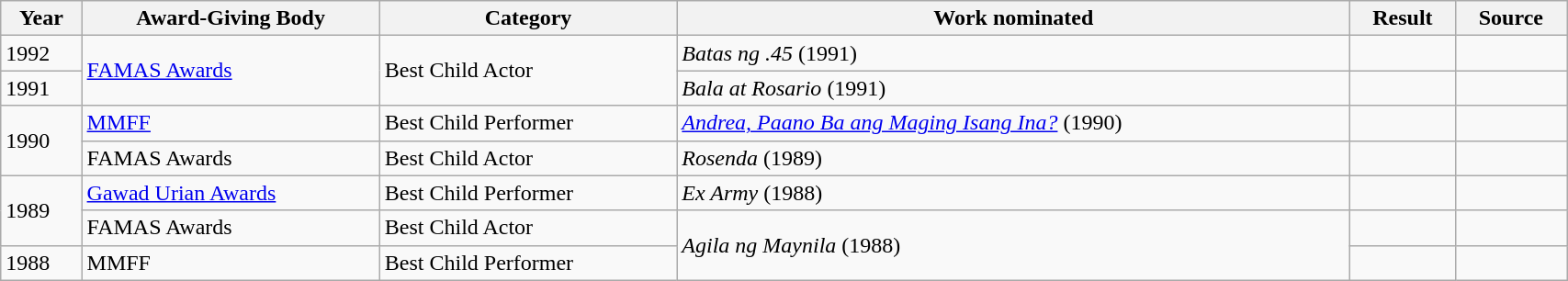<table | width="90%" class="wikitable sortable">
<tr>
<th>Year</th>
<th>Award-Giving Body</th>
<th>Category</th>
<th>Work nominated</th>
<th>Result</th>
<th>Source</th>
</tr>
<tr>
<td>1992</td>
<td rowspan="2"><a href='#'>FAMAS Awards</a></td>
<td rowspan="2">Best Child Actor</td>
<td><em>Batas ng .45</em> (1991)</td>
<td></td>
<td></td>
</tr>
<tr>
<td>1991</td>
<td><em>Bala at Rosario</em> (1991)</td>
<td></td>
<td></td>
</tr>
<tr>
<td rowspan="2">1990</td>
<td><a href='#'>MMFF</a></td>
<td>Best Child Performer</td>
<td><em><a href='#'>Andrea, Paano Ba ang Maging Isang Ina?</a></em> (1990)</td>
<td></td>
<td></td>
</tr>
<tr>
<td>FAMAS Awards</td>
<td>Best Child Actor</td>
<td><em>Rosenda</em> (1989)</td>
<td></td>
<td></td>
</tr>
<tr>
<td rowspan="2">1989</td>
<td><a href='#'>Gawad Urian Awards</a></td>
<td>Best Child Performer</td>
<td><em>Ex Army</em> (1988)</td>
<td></td>
<td></td>
</tr>
<tr>
<td>FAMAS Awards</td>
<td>Best Child Actor</td>
<td rowspan="2"><em>Agila ng Maynila</em> (1988)</td>
<td></td>
<td></td>
</tr>
<tr>
<td>1988</td>
<td>MMFF</td>
<td>Best Child Performer</td>
<td></td>
<td></td>
</tr>
</table>
